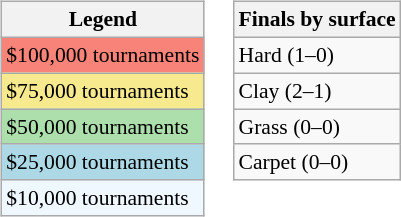<table>
<tr valign=top>
<td><br><table class="wikitable" style=font-size:90%>
<tr>
<th>Legend</th>
</tr>
<tr style="background:#f88379;">
<td>$100,000 tournaments</td>
</tr>
<tr style="background:#f7e98e;">
<td>$75,000 tournaments</td>
</tr>
<tr style="background:#addfad;">
<td>$50,000 tournaments</td>
</tr>
<tr style="background:lightblue;">
<td>$25,000 tournaments</td>
</tr>
<tr style="background:#f0f8ff;">
<td>$10,000 tournaments</td>
</tr>
</table>
</td>
<td><br><table class="wikitable" style=font-size:90%>
<tr>
<th>Finals by surface</th>
</tr>
<tr>
<td>Hard (1–0)</td>
</tr>
<tr>
<td>Clay (2–1)</td>
</tr>
<tr>
<td>Grass (0–0)</td>
</tr>
<tr>
<td>Carpet (0–0)</td>
</tr>
</table>
</td>
</tr>
</table>
